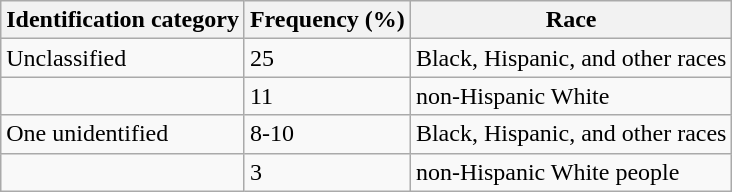<table class="wikitable">
<tr>
<th>Identification category</th>
<th>Frequency (%)</th>
<th>Race</th>
</tr>
<tr>
<td>Unclassified</td>
<td>25</td>
<td>Black, Hispanic, and other races</td>
</tr>
<tr>
<td></td>
<td>11</td>
<td>non-Hispanic White</td>
</tr>
<tr>
<td>One unidentified</td>
<td>8-10</td>
<td>Black, Hispanic, and other races</td>
</tr>
<tr>
<td></td>
<td>3</td>
<td>non-Hispanic White people</td>
</tr>
</table>
